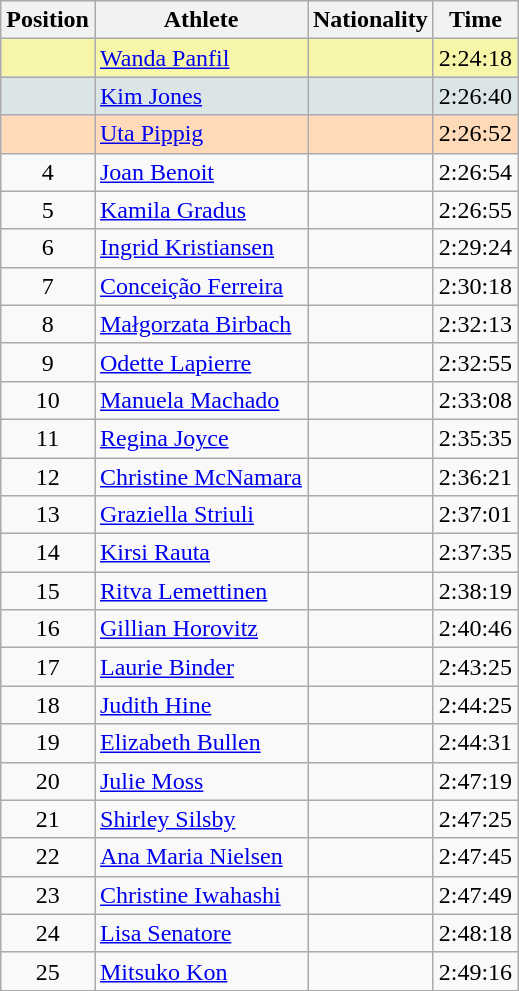<table class="wikitable sortable">
<tr>
<th>Position</th>
<th>Athlete</th>
<th>Nationality</th>
<th>Time</th>
</tr>
<tr bgcolor="#F7F6A8">
<td align=center></td>
<td><a href='#'>Wanda Panfil</a></td>
<td></td>
<td>2:24:18</td>
</tr>
<tr bgcolor="#DCE5E5">
<td align=center></td>
<td><a href='#'>Kim Jones</a></td>
<td></td>
<td>2:26:40</td>
</tr>
<tr bgcolor="#FFDAB9">
<td align=center></td>
<td><a href='#'>Uta Pippig</a></td>
<td></td>
<td>2:26:52</td>
</tr>
<tr>
<td align=center>4</td>
<td><a href='#'>Joan Benoit</a></td>
<td></td>
<td>2:26:54</td>
</tr>
<tr>
<td align=center>5</td>
<td><a href='#'>Kamila Gradus</a></td>
<td></td>
<td>2:26:55</td>
</tr>
<tr>
<td align=center>6</td>
<td><a href='#'>Ingrid Kristiansen</a></td>
<td></td>
<td>2:29:24</td>
</tr>
<tr>
<td align=center>7</td>
<td><a href='#'>Conceição Ferreira</a></td>
<td></td>
<td>2:30:18</td>
</tr>
<tr>
<td align=center>8</td>
<td><a href='#'>Małgorzata Birbach</a></td>
<td></td>
<td>2:32:13</td>
</tr>
<tr>
<td align=center>9</td>
<td><a href='#'>Odette Lapierre</a></td>
<td></td>
<td>2:32:55</td>
</tr>
<tr>
<td align=center>10</td>
<td><a href='#'>Manuela Machado</a></td>
<td></td>
<td>2:33:08</td>
</tr>
<tr>
<td align=center>11</td>
<td><a href='#'>Regina Joyce</a></td>
<td></td>
<td>2:35:35</td>
</tr>
<tr>
<td align=center>12</td>
<td><a href='#'>Christine McNamara</a></td>
<td></td>
<td>2:36:21</td>
</tr>
<tr>
<td align=center>13</td>
<td><a href='#'>Graziella Striuli</a></td>
<td></td>
<td>2:37:01</td>
</tr>
<tr>
<td align=center>14</td>
<td><a href='#'>Kirsi Rauta</a></td>
<td></td>
<td>2:37:35</td>
</tr>
<tr>
<td align=center>15</td>
<td><a href='#'>Ritva Lemettinen</a></td>
<td></td>
<td>2:38:19</td>
</tr>
<tr>
<td align=center>16</td>
<td><a href='#'>Gillian Horovitz</a></td>
<td></td>
<td>2:40:46</td>
</tr>
<tr>
<td align=center>17</td>
<td><a href='#'>Laurie Binder</a></td>
<td></td>
<td>2:43:25</td>
</tr>
<tr>
<td align=center>18</td>
<td><a href='#'>Judith Hine</a></td>
<td></td>
<td>2:44:25</td>
</tr>
<tr>
<td align=center>19</td>
<td><a href='#'>Elizabeth Bullen</a></td>
<td></td>
<td>2:44:31</td>
</tr>
<tr>
<td align=center>20</td>
<td><a href='#'>Julie Moss</a></td>
<td></td>
<td>2:47:19</td>
</tr>
<tr>
<td align=center>21</td>
<td><a href='#'>Shirley Silsby</a></td>
<td></td>
<td>2:47:25</td>
</tr>
<tr>
<td align=center>22</td>
<td><a href='#'>Ana Maria Nielsen</a></td>
<td></td>
<td>2:47:45</td>
</tr>
<tr>
<td align=center>23</td>
<td><a href='#'>Christine Iwahashi</a></td>
<td></td>
<td>2:47:49</td>
</tr>
<tr>
<td align=center>24</td>
<td><a href='#'>Lisa Senatore</a></td>
<td></td>
<td>2:48:18</td>
</tr>
<tr>
<td align=center>25</td>
<td><a href='#'>Mitsuko Kon</a></td>
<td></td>
<td>2:49:16</td>
</tr>
</table>
